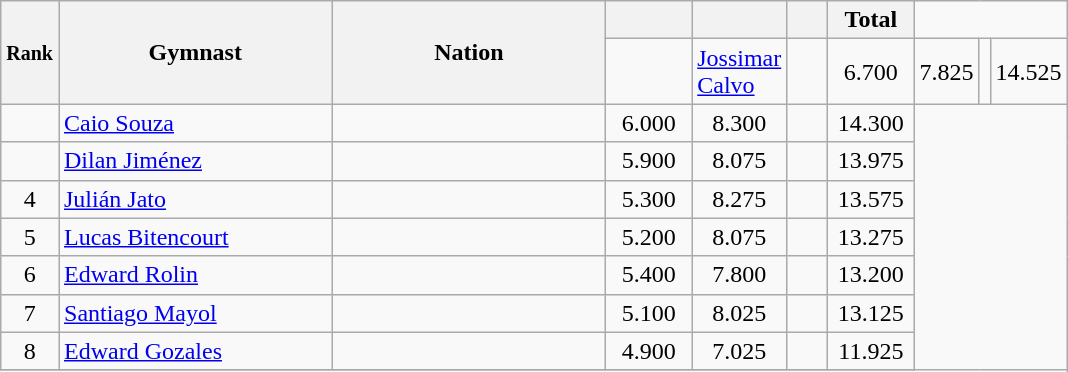<table style="text-align:center;" class="wikitable sortable">
<tr>
<th rowspan="2" scope="col" style="width:15px;"><small>Rank</small></th>
<th rowspan="2" scope="col" style="width:175px;">Gymnast</th>
<th rowspan="2" scope="col" style="width:175px;">Nation</th>
<th scope="col" style="width:50px;"><small></small></th>
<th scope="col" style="width:50px;"><small></small></th>
<th scope="col" style="width:20px;"><small></small></th>
<th scope="col" style="width:50px;">Total</th>
</tr>
<tr>
<td></td>
<td align=left><a href='#'>Jossimar Calvo</a></td>
<td align=left></td>
<td>6.700</td>
<td>7.825</td>
<td></td>
<td>14.525</td>
</tr>
<tr>
<td></td>
<td align=left><a href='#'>Caio Souza</a></td>
<td align=left></td>
<td>6.000</td>
<td>8.300</td>
<td></td>
<td>14.300</td>
</tr>
<tr>
<td></td>
<td align=left><a href='#'>Dilan Jiménez</a></td>
<td align=left></td>
<td>5.900</td>
<td>8.075</td>
<td></td>
<td>13.975</td>
</tr>
<tr>
<td>4</td>
<td align=left><a href='#'>Julián Jato</a></td>
<td align=left></td>
<td>5.300</td>
<td>8.275</td>
<td></td>
<td>13.575</td>
</tr>
<tr>
<td>5</td>
<td align=left><a href='#'>Lucas Bitencourt</a></td>
<td align=left></td>
<td>5.200</td>
<td>8.075</td>
<td></td>
<td>13.275</td>
</tr>
<tr>
<td>6</td>
<td align=left><a href='#'>Edward Rolin</a></td>
<td align=left></td>
<td>5.400</td>
<td>7.800</td>
<td></td>
<td>13.200</td>
</tr>
<tr>
<td>7</td>
<td align=left><a href='#'>Santiago Mayol</a></td>
<td align=left></td>
<td>5.100</td>
<td>8.025</td>
<td></td>
<td>13.125</td>
</tr>
<tr>
<td>8</td>
<td align=left><a href='#'>Edward Gozales</a></td>
<td align=left></td>
<td>4.900</td>
<td>7.025</td>
<td></td>
<td>11.925</td>
</tr>
<tr>
</tr>
</table>
